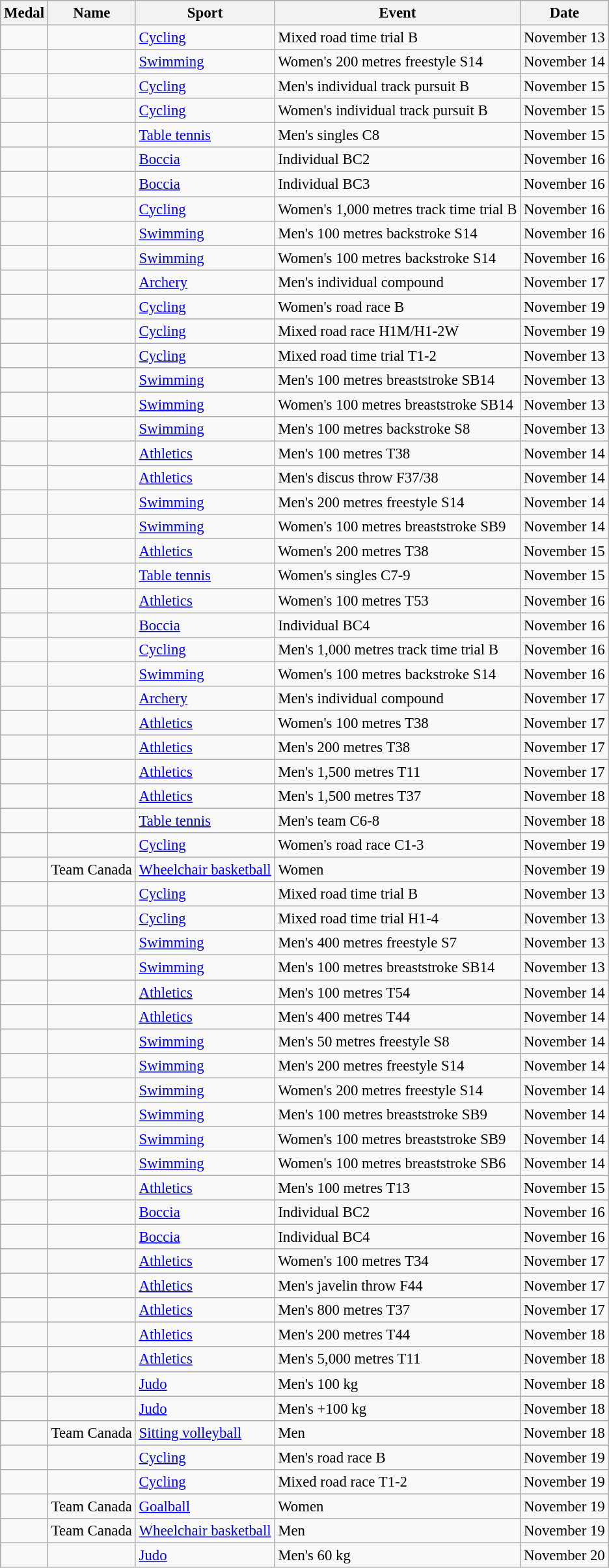<table class="wikitable sortable" border="1" style="font-size:95%">
<tr>
<th>Medal</th>
<th>Name</th>
<th>Sport</th>
<th>Event</th>
<th>Date</th>
</tr>
<tr>
<td></td>
<td><br></td>
<td><a href='#'>Cycling</a></td>
<td>Mixed road time trial B</td>
<td>November 13</td>
</tr>
<tr>
<td></td>
<td></td>
<td><a href='#'>Swimming</a></td>
<td>Women's 200 metres freestyle S14</td>
<td>November 14</td>
</tr>
<tr>
<td></td>
<td><br></td>
<td><a href='#'>Cycling</a></td>
<td>Men's individual track pursuit B</td>
<td>November 15</td>
</tr>
<tr>
<td></td>
<td><br></td>
<td><a href='#'>Cycling</a></td>
<td>Women's individual track pursuit B</td>
<td>November 15</td>
</tr>
<tr>
<td></td>
<td></td>
<td><a href='#'>Table tennis</a></td>
<td>Men's singles C8</td>
<td>November 15</td>
</tr>
<tr>
<td></td>
<td></td>
<td><a href='#'>Boccia</a></td>
<td>Individual BC2</td>
<td>November 16</td>
</tr>
<tr>
<td></td>
<td></td>
<td><a href='#'>Boccia</a></td>
<td>Individual BC3</td>
<td>November 16</td>
</tr>
<tr>
<td></td>
<td><br></td>
<td><a href='#'>Cycling</a></td>
<td>Women's 1,000 metres track time trial B</td>
<td>November 16</td>
</tr>
<tr>
<td></td>
<td></td>
<td><a href='#'>Swimming</a></td>
<td>Men's 100 metres backstroke S14</td>
<td>November 16</td>
</tr>
<tr>
<td></td>
<td></td>
<td><a href='#'>Swimming</a></td>
<td>Women's 100 metres backstroke S14</td>
<td>November 16</td>
</tr>
<tr>
<td></td>
<td></td>
<td><a href='#'>Archery</a></td>
<td>Men's individual compound</td>
<td>November 17</td>
</tr>
<tr>
<td></td>
<td><br></td>
<td><a href='#'>Cycling</a></td>
<td>Women's road race B</td>
<td>November 19</td>
</tr>
<tr>
<td></td>
<td></td>
<td><a href='#'>Cycling</a></td>
<td>Mixed road race H1M/H1-2W</td>
<td>November 19</td>
</tr>
<tr>
<td></td>
<td></td>
<td><a href='#'>Cycling</a></td>
<td>Mixed road time trial T1-2</td>
<td>November 13</td>
</tr>
<tr>
<td></td>
<td></td>
<td><a href='#'>Swimming</a></td>
<td>Men's 100 metres breaststroke SB14</td>
<td>November 13</td>
</tr>
<tr>
<td></td>
<td></td>
<td><a href='#'>Swimming</a></td>
<td>Women's 100 metres breaststroke SB14</td>
<td>November 13</td>
</tr>
<tr>
<td></td>
<td></td>
<td><a href='#'>Swimming</a></td>
<td>Men's 100 metres backstroke S8</td>
<td>November 13</td>
</tr>
<tr>
<td></td>
<td></td>
<td><a href='#'>Athletics</a></td>
<td>Men's 100 metres T38</td>
<td>November 14</td>
</tr>
<tr>
<td></td>
<td></td>
<td><a href='#'>Athletics</a></td>
<td>Men's discus throw F37/38</td>
<td>November 14</td>
</tr>
<tr>
<td></td>
<td></td>
<td><a href='#'>Swimming</a></td>
<td>Men's 200 metres freestyle S14</td>
<td>November 14</td>
</tr>
<tr>
<td></td>
<td></td>
<td><a href='#'>Swimming</a></td>
<td>Women's 100 metres breaststroke SB9</td>
<td>November 14</td>
</tr>
<tr>
<td></td>
<td></td>
<td><a href='#'>Athletics</a></td>
<td>Women's 200 metres T38</td>
<td>November 15</td>
</tr>
<tr>
<td></td>
<td></td>
<td><a href='#'>Table tennis</a></td>
<td>Women's singles C7-9</td>
<td>November 15</td>
</tr>
<tr>
<td></td>
<td></td>
<td><a href='#'>Athletics</a></td>
<td>Women's 100 metres T53</td>
<td>November 16</td>
</tr>
<tr>
<td></td>
<td></td>
<td><a href='#'>Boccia</a></td>
<td>Individual BC4</td>
<td>November 16</td>
</tr>
<tr>
<td></td>
<td><br></td>
<td><a href='#'>Cycling</a></td>
<td>Men's 1,000 metres track time trial B</td>
<td>November 16</td>
</tr>
<tr>
<td></td>
<td></td>
<td><a href='#'>Swimming</a></td>
<td>Women's 100 metres backstroke S14</td>
<td>November 16</td>
</tr>
<tr>
<td></td>
<td></td>
<td><a href='#'>Archery</a></td>
<td>Men's individual compound</td>
<td>November 17</td>
</tr>
<tr>
<td></td>
<td></td>
<td><a href='#'>Athletics</a></td>
<td>Women's 100 metres T38</td>
<td>November 17</td>
</tr>
<tr>
<td></td>
<td></td>
<td><a href='#'>Athletics</a></td>
<td>Men's 200 metres T38</td>
<td>November 17</td>
</tr>
<tr>
<td></td>
<td></td>
<td><a href='#'>Athletics</a></td>
<td>Men's 1,500 metres T11</td>
<td>November 17</td>
</tr>
<tr>
<td></td>
<td></td>
<td><a href='#'>Athletics</a></td>
<td>Men's 1,500 metres T37</td>
<td>November 18</td>
</tr>
<tr>
<td></td>
<td><br></td>
<td><a href='#'>Table tennis</a></td>
<td>Men's team C6-8</td>
<td>November 18</td>
</tr>
<tr>
<td></td>
<td></td>
<td><a href='#'>Cycling</a></td>
<td>Women's road race C1-3</td>
<td>November 19</td>
</tr>
<tr>
<td></td>
<td>Team Canada</td>
<td><a href='#'>Wheelchair basketball</a></td>
<td>Women</td>
<td>November 19</td>
</tr>
<tr>
<td></td>
<td><br></td>
<td><a href='#'>Cycling</a></td>
<td>Mixed road time trial B</td>
<td>November 13</td>
</tr>
<tr>
<td></td>
<td></td>
<td><a href='#'>Cycling</a></td>
<td>Mixed road time trial H1-4</td>
<td>November 13</td>
</tr>
<tr>
<td></td>
<td></td>
<td><a href='#'>Swimming</a></td>
<td>Men's 400 metres freestyle S7</td>
<td>November 13</td>
</tr>
<tr>
<td></td>
<td></td>
<td><a href='#'>Swimming</a></td>
<td>Men's 100 metres breaststroke SB14</td>
<td>November 13</td>
</tr>
<tr>
<td></td>
<td></td>
<td><a href='#'>Athletics</a></td>
<td>Men's 100 metres T54</td>
<td>November 14</td>
</tr>
<tr>
<td></td>
<td></td>
<td><a href='#'>Athletics</a></td>
<td>Men's 400 metres T44</td>
<td>November 14</td>
</tr>
<tr>
<td></td>
<td></td>
<td><a href='#'>Swimming</a></td>
<td>Men's 50 metres freestyle S8</td>
<td>November 14</td>
</tr>
<tr>
<td></td>
<td></td>
<td><a href='#'>Swimming</a></td>
<td>Men's 200 metres freestyle S14</td>
<td>November 14</td>
</tr>
<tr>
<td></td>
<td></td>
<td><a href='#'>Swimming</a></td>
<td>Women's 200 metres freestyle S14</td>
<td>November 14</td>
</tr>
<tr>
<td></td>
<td></td>
<td><a href='#'>Swimming</a></td>
<td>Men's 100 metres breaststroke SB9</td>
<td>November 14</td>
</tr>
<tr>
<td></td>
<td></td>
<td><a href='#'>Swimming</a></td>
<td>Women's 100 metres breaststroke SB9</td>
<td>November 14</td>
</tr>
<tr>
<td></td>
<td></td>
<td><a href='#'>Swimming</a></td>
<td>Women's 100 metres breaststroke SB6</td>
<td>November 14</td>
</tr>
<tr>
<td></td>
<td></td>
<td><a href='#'>Athletics</a></td>
<td>Men's 100 metres T13</td>
<td>November 15</td>
</tr>
<tr>
<td></td>
<td></td>
<td><a href='#'>Boccia</a></td>
<td>Individual BC2</td>
<td>November 16</td>
</tr>
<tr>
<td></td>
<td></td>
<td><a href='#'>Boccia</a></td>
<td>Individual BC4</td>
<td>November 16</td>
</tr>
<tr>
<td></td>
<td></td>
<td><a href='#'>Athletics</a></td>
<td>Women's 100 metres T34</td>
<td>November 17</td>
</tr>
<tr>
<td></td>
<td></td>
<td><a href='#'>Athletics</a></td>
<td>Men's javelin throw F44</td>
<td>November 17</td>
</tr>
<tr>
<td></td>
<td></td>
<td><a href='#'>Athletics</a></td>
<td>Men's 800 metres T37</td>
<td>November 17</td>
</tr>
<tr>
<td></td>
<td></td>
<td><a href='#'>Athletics</a></td>
<td>Men's 200 metres T44</td>
<td>November 18</td>
</tr>
<tr>
<td></td>
<td></td>
<td><a href='#'>Athletics</a></td>
<td>Men's 5,000 metres T11</td>
<td>November 18</td>
</tr>
<tr>
<td></td>
<td></td>
<td><a href='#'>Judo</a></td>
<td>Men's 100 kg</td>
<td>November 18</td>
</tr>
<tr>
<td></td>
<td></td>
<td><a href='#'>Judo</a></td>
<td>Men's +100 kg</td>
<td>November 18</td>
</tr>
<tr>
<td></td>
<td>Team Canada</td>
<td><a href='#'>Sitting volleyball</a></td>
<td>Men</td>
<td>November 18</td>
</tr>
<tr>
<td></td>
<td><br></td>
<td><a href='#'>Cycling</a></td>
<td>Men's road race B</td>
<td>November 19</td>
</tr>
<tr>
<td></td>
<td></td>
<td><a href='#'>Cycling</a></td>
<td>Mixed road race T1-2</td>
<td>November 19</td>
</tr>
<tr>
<td></td>
<td>Team Canada</td>
<td><a href='#'>Goalball</a></td>
<td>Women</td>
<td>November 19</td>
</tr>
<tr>
<td></td>
<td>Team Canada</td>
<td><a href='#'>Wheelchair basketball</a></td>
<td>Men</td>
<td>November 19</td>
</tr>
<tr>
<td></td>
<td></td>
<td><a href='#'>Judo</a></td>
<td>Men's 60 kg</td>
<td>November 20</td>
</tr>
</table>
